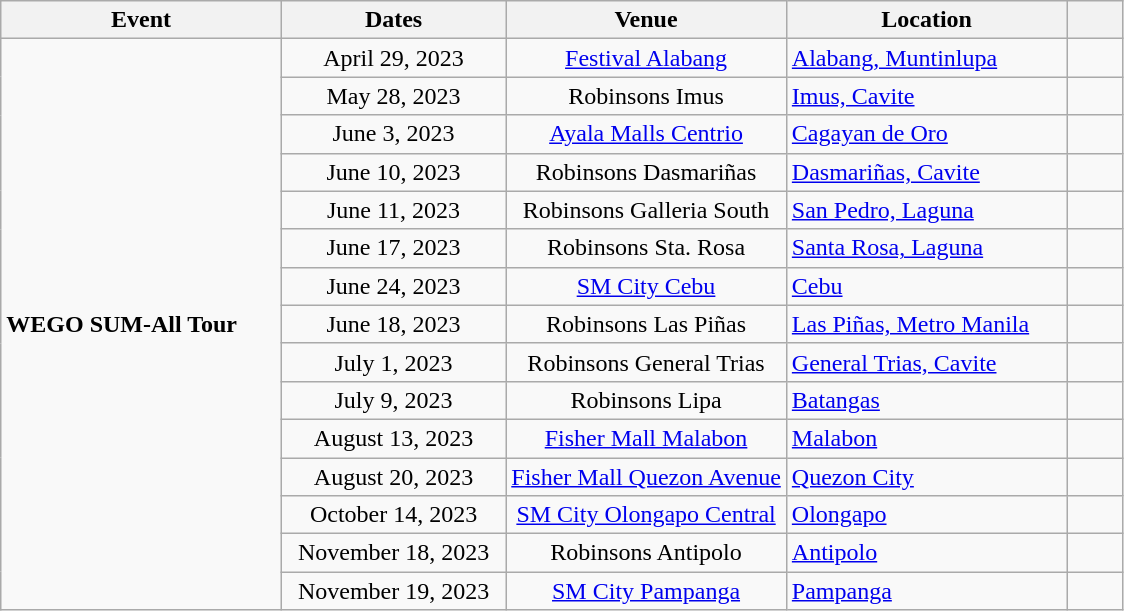<table class="wikitable">
<tr>
<th width="25%">Event</th>
<th width="20%">Dates</th>
<th width="25%">Venue</th>
<th width="25%">Location</th>
<th width="5%"></th>
</tr>
<tr>
<td style="text-align:left;" rowspan="15"><strong>WEGO SUM-All Tour</strong></td>
<td align="center">April 29, 2023</td>
<td align="center"><a href='#'>Festival Alabang</a></td>
<td><a href='#'>Alabang, Muntinlupa</a></td>
<td></td>
</tr>
<tr>
<td align="center">May 28, 2023</td>
<td align="center">Robinsons Imus</td>
<td><a href='#'>Imus, Cavite</a></td>
<td></td>
</tr>
<tr>
<td align="center">June 3, 2023</td>
<td align="center"><a href='#'>Ayala Malls Centrio</a></td>
<td><a href='#'>Cagayan de Oro</a></td>
<td></td>
</tr>
<tr>
<td align="center">June 10, 2023</td>
<td align="center">Robinsons Dasmariñas</td>
<td><a href='#'>Dasmariñas, Cavite</a></td>
<td></td>
</tr>
<tr>
<td align="center">June 11, 2023</td>
<td align="center">Robinsons Galleria South</td>
<td><a href='#'>San Pedro, Laguna</a></td>
<td></td>
</tr>
<tr>
<td align="center">June 17, 2023</td>
<td align="center">Robinsons Sta. Rosa</td>
<td><a href='#'>Santa Rosa, Laguna</a></td>
<td></td>
</tr>
<tr>
<td align="center">June 24, 2023</td>
<td align="center"><a href='#'>SM City Cebu</a></td>
<td><a href='#'>Cebu</a></td>
<td></td>
</tr>
<tr>
<td align="center">June 18, 2023</td>
<td align="center">Robinsons Las Piñas</td>
<td><a href='#'>Las Piñas, Metro Manila</a></td>
<td></td>
</tr>
<tr>
<td align="center">July 1, 2023</td>
<td align="center">Robinsons General Trias</td>
<td><a href='#'>General Trias, Cavite</a></td>
<td></td>
</tr>
<tr>
<td align="center">July 9, 2023</td>
<td align="center">Robinsons Lipa</td>
<td><a href='#'>Batangas</a></td>
<td></td>
</tr>
<tr>
<td align="center">August 13, 2023</td>
<td align="center"><a href='#'>Fisher Mall Malabon</a></td>
<td><a href='#'>Malabon</a></td>
<td></td>
</tr>
<tr>
<td align="center">August 20, 2023</td>
<td align="center"><a href='#'>Fisher Mall Quezon Avenue</a></td>
<td><a href='#'>Quezon City</a></td>
<td></td>
</tr>
<tr>
<td align="center">October 14, 2023</td>
<td align="center"><a href='#'>SM City Olongapo Central</a></td>
<td><a href='#'>Olongapo</a></td>
<td></td>
</tr>
<tr>
<td align="center">November 18, 2023</td>
<td align="center">Robinsons Antipolo</td>
<td><a href='#'>Antipolo</a></td>
<td></td>
</tr>
<tr>
<td align="center">November 19, 2023</td>
<td align="center"><a href='#'>SM City Pampanga</a></td>
<td><a href='#'>Pampanga</a></td>
<td></td>
</tr>
</table>
